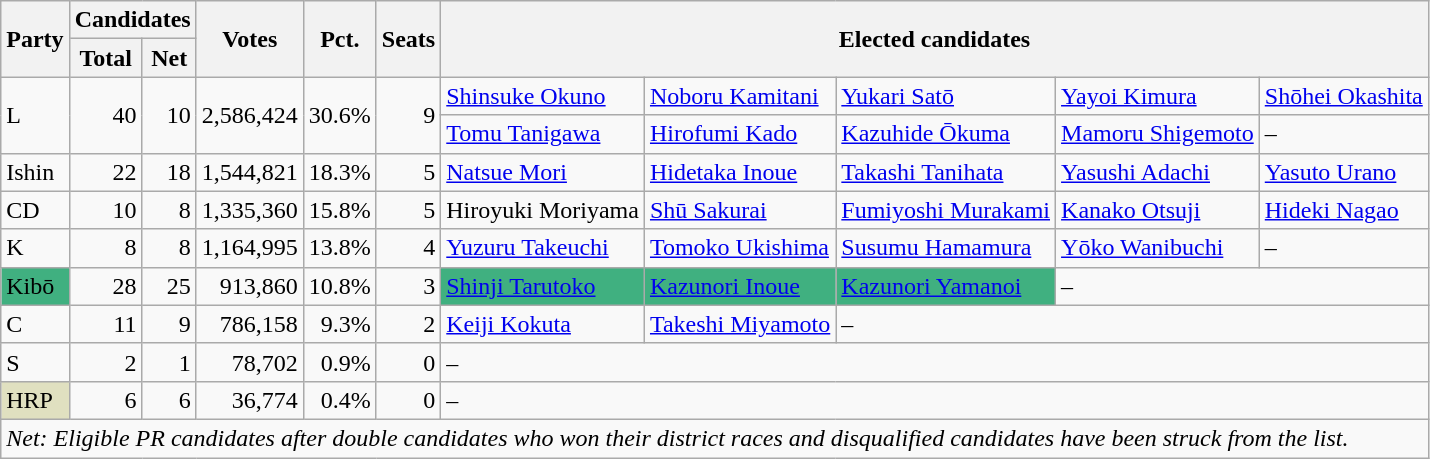<table class="wikitable">
<tr>
<th rowspan="2">Party</th>
<th colspan="2">Candidates</th>
<th rowspan="2">Votes</th>
<th rowspan="2">Pct.</th>
<th rowspan="2">Seats</th>
<th colspan="5" rowspan="2">Elected candidates</th>
</tr>
<tr>
<th>Total</th>
<th>Net</th>
</tr>
<tr>
<td rowspan="2" >L</td>
<td rowspan="2" align="right">40</td>
<td rowspan="2" align="right">10</td>
<td rowspan="2" align="right">2,586,424</td>
<td rowspan="2" align="right">30.6%</td>
<td rowspan="2" align="right">9</td>
<td><a href='#'>Shinsuke Okuno</a></td>
<td><a href='#'>Noboru Kamitani</a></td>
<td><a href='#'>Yukari Satō</a></td>
<td><a href='#'>Yayoi Kimura</a></td>
<td><a href='#'>Shōhei Okashita</a></td>
</tr>
<tr>
<td><a href='#'>Tomu Tanigawa</a></td>
<td><a href='#'>Hirofumi Kado</a></td>
<td><a href='#'>Kazuhide Ōkuma</a></td>
<td><a href='#'>Mamoru Shigemoto</a></td>
<td>–</td>
</tr>
<tr>
<td>Ishin</td>
<td align="right">22</td>
<td align="right">18</td>
<td align="right">1,544,821</td>
<td align="right">18.3%</td>
<td align="right">5</td>
<td><a href='#'>Natsue Mori</a></td>
<td><a href='#'>Hidetaka Inoue</a></td>
<td><a href='#'>Takashi Tanihata</a></td>
<td><a href='#'>Yasushi Adachi</a></td>
<td><a href='#'>Yasuto Urano</a></td>
</tr>
<tr>
<td>CD</td>
<td align="right">10</td>
<td align="right">8</td>
<td align="right">1,335,360</td>
<td align="right">15.8%</td>
<td align="right">5</td>
<td>Hiroyuki Moriyama</td>
<td><a href='#'>Shū Sakurai</a></td>
<td><a href='#'>Fumiyoshi Murakami</a></td>
<td><a href='#'>Kanako Otsuji</a></td>
<td><a href='#'>Hideki Nagao</a></td>
</tr>
<tr>
<td>K</td>
<td align="right">8</td>
<td align="right">8</td>
<td align="right">1,164,995</td>
<td align="right">13.8%</td>
<td align="right">4</td>
<td><a href='#'>Yuzuru Takeuchi</a></td>
<td><a href='#'>Tomoko Ukishima</a></td>
<td><a href='#'>Susumu Hamamura</a></td>
<td><a href='#'>Yōko Wanibuchi</a></td>
<td>–</td>
</tr>
<tr>
<td style="background:#40B080">Kibō</td>
<td align="right">28</td>
<td align="right">25</td>
<td align="right">913,860</td>
<td align="right">10.8%</td>
<td align="right">3</td>
<td style="background:#40B080"><a href='#'>Shinji Tarutoko</a></td>
<td style="background:#40B080"><a href='#'>Kazunori Inoue</a></td>
<td style="background:#40B080"><a href='#'>Kazunori Yamanoi</a></td>
<td colspan="2">–</td>
</tr>
<tr>
<td>C</td>
<td align="right">11</td>
<td align="right">9</td>
<td align="right">786,158</td>
<td align="right">9.3%</td>
<td align="right">2</td>
<td><a href='#'>Keiji Kokuta</a></td>
<td><a href='#'>Takeshi Miyamoto</a></td>
<td colspan="3">–</td>
</tr>
<tr>
<td>S</td>
<td align="right">2</td>
<td align="right">1</td>
<td align="right">78,702</td>
<td align="right">0.9%</td>
<td align="right">0</td>
<td colspan="5">–</td>
</tr>
<tr>
<td style="background:#E0E0C0">HRP</td>
<td align="right">6</td>
<td align="right">6</td>
<td align="right">36,774</td>
<td align="right">0.4%</td>
<td align="right">0</td>
<td colspan="5">–</td>
</tr>
<tr>
<td colspan="11"><em>Net: Eligible PR candidates after double candidates who won their district races and disqualified candidates have been struck from the list.</em></td>
</tr>
</table>
